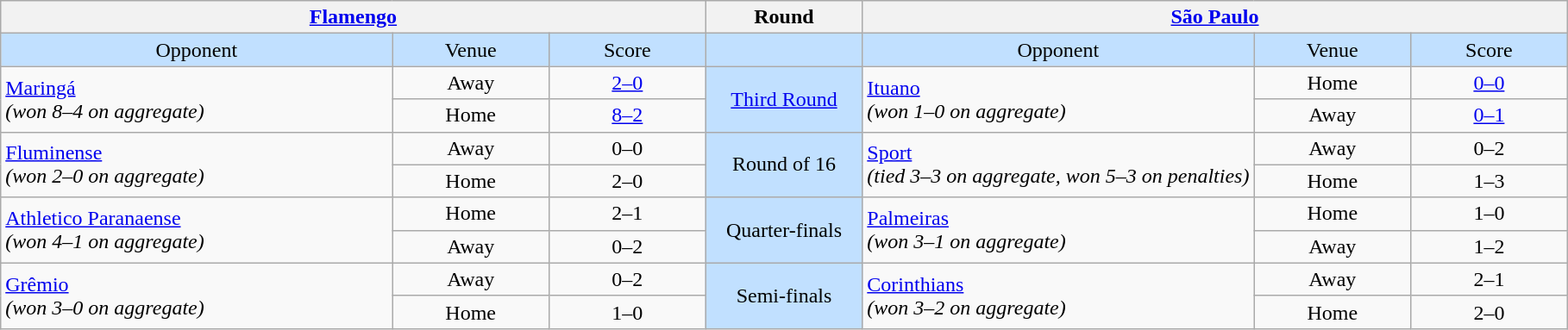<table class="wikitable" style="text-align: center;">
<tr>
<th colspan=3> <a href='#'>Flamengo</a></th>
<th>Round</th>
<th colspan=3> <a href='#'>São Paulo</a></th>
</tr>
<tr bgcolor=#c1e0ff>
<td width=25%>Opponent</td>
<td width=10%>Venue</td>
<td width=10%>Score</td>
<td width=10%></td>
<td width=25%>Opponent</td>
<td width=10%>Venue</td>
<td width=10%>Score</td>
</tr>
<tr>
<td rowspan=2 align=left> <a href='#'>Maringá</a><br><em>(won 8–4 on aggregate)</em></td>
<td>Away</td>
<td><a href='#'>2–0</a></td>
<td rowspan=2 bgcolor=#c1e0ff><a href='#'>Third Round</a></td>
<td rowspan=2 align=left> <a href='#'>Ituano</a><br><em>(won 1–0 on aggregate)</em></td>
<td>Home</td>
<td><a href='#'>0–0</a></td>
</tr>
<tr>
<td>Home</td>
<td><a href='#'>8–2</a></td>
<td>Away</td>
<td><a href='#'>0–1</a></td>
</tr>
<tr>
<td rowspan=2 align=left> <a href='#'>Fluminense</a><br><em>(won 2–0 on aggregate)</em></td>
<td>Away</td>
<td>0–0</td>
<td rowspan=2 bgcolor=#c1e0ff>Round of 16</td>
<td rowspan=2 align=left> <a href='#'>Sport</a><br><em>(tied 3–3 on aggregate, won 5–3 on penalties)</em></td>
<td>Away</td>
<td>0–2</td>
</tr>
<tr>
<td>Home</td>
<td>2–0</td>
<td>Home</td>
<td>1–3</td>
</tr>
<tr>
<td rowspan=2 align=left> <a href='#'>Athletico Paranaense</a><br><em>(won 4–1 on aggregate)</em></td>
<td>Home</td>
<td>2–1</td>
<td rowspan=2 bgcolor=#c1e0ff>Quarter-finals</td>
<td rowspan=2 align=left> <a href='#'>Palmeiras</a><br><em>(won 3–1 on aggregate)</em></td>
<td>Home</td>
<td>1–0</td>
</tr>
<tr>
<td>Away</td>
<td>0–2</td>
<td>Away</td>
<td>1–2</td>
</tr>
<tr>
<td rowspan=2 align=left> <a href='#'>Grêmio</a><br><em>(won 3–0 on aggregate)</em></td>
<td>Away</td>
<td>0–2</td>
<td rowspan=2 bgcolor=#c1e0ff>Semi-finals</td>
<td rowspan=2 align=left> <a href='#'>Corinthians</a><br><em>(won 3–2 on aggregate)</em></td>
<td>Away</td>
<td>2–1</td>
</tr>
<tr>
<td>Home</td>
<td>1–0</td>
<td>Home</td>
<td>2–0</td>
</tr>
</table>
